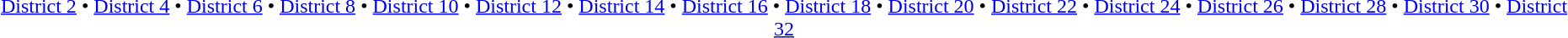<table id=toc class=toc summary=Contents>
<tr>
<td align=center><br><a href='#'>District 2</a> • <a href='#'>District 4</a> • <a href='#'>District 6</a> • <a href='#'>District 8</a> • <a href='#'>District 10</a> • <a href='#'>District 12</a> • <a href='#'>District 14</a> • <a href='#'>District 16</a> • <a href='#'>District 18</a> • <a href='#'>District 20</a> • <a href='#'>District 22</a> • <a href='#'>District 24</a> • <a href='#'>District 26</a> • <a href='#'>District 28</a> • <a href='#'>District 30</a> • <a href='#'>District 32</a></td>
</tr>
</table>
